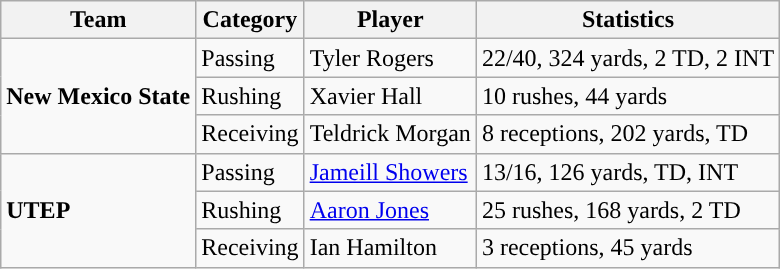<table class="wikitable" style="float: left;">
<tr>
<th>Team</th>
<th>Category</th>
<th>Player</th>
<th>Statistics</th>
</tr>
<tr>
<td rowspan=3><strong>New Mexico State</strong></td>
<td>Passing</td>
<td>Tyler Rogers</td>
<td>22/40, 324 yards, 2 TD, 2 INT</td>
</tr>
<tr>
<td>Rushing</td>
<td>Xavier Hall</td>
<td>10 rushes, 44 yards</td>
</tr>
<tr>
<td>Receiving</td>
<td>Teldrick Morgan</td>
<td>8 receptions, 202 yards, TD</td>
</tr>
<tr>
<td rowspan=3><strong>UTEP</strong></td>
<td>Passing</td>
<td><a href='#'>Jameill Showers</a></td>
<td>13/16, 126 yards, TD, INT</td>
</tr>
<tr>
<td>Rushing</td>
<td><a href='#'>Aaron Jones</a></td>
<td>25 rushes, 168 yards, 2 TD</td>
</tr>
<tr>
<td>Receiving</td>
<td>Ian Hamilton</td>
<td>3 receptions, 45 yards</td>
</tr>
</table>
